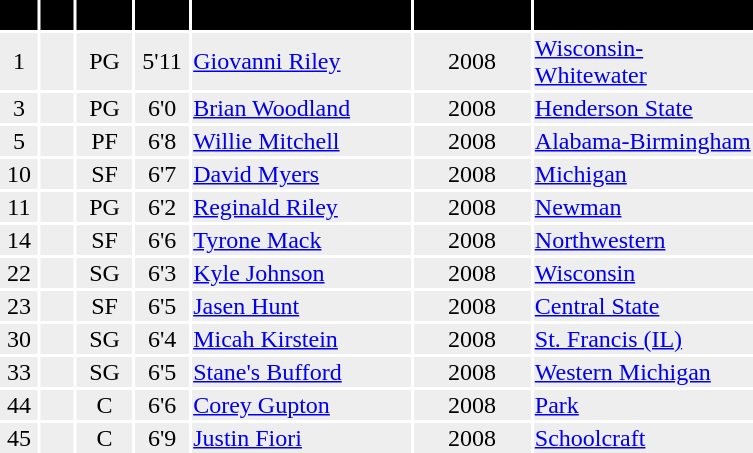<table width=40%>
<tr bgcolor="black">
<th width=3%><span><strong>#</strong></span></th>
<td width=3%></td>
<th width=3%><span><strong>Pos.</strong></span></th>
<th width=3%><span><strong>Ht.</strong></span></th>
<th width=20%><span><strong>Player</strong></span></th>
<th width=5%><span><strong>Acquired</strong></span></th>
<th width=20%><span><strong>College</strong></span></th>
</tr>
<tr bgcolor="#eeeeee">
<td align=center>1</td>
<td align=center></td>
<td align=center>PG</td>
<td align=center>5'11</td>
<td><a href='#'>Giovanni Riley</a></td>
<td align=center>2008</td>
<td><a href='#'>Wisconsin-Whitewater</a></td>
</tr>
<tr bgcolor="#eeeeee">
<td align=center>3</td>
<td align=center></td>
<td align=center>PG</td>
<td align=center>6'0</td>
<td><a href='#'>Brian Woodland</a></td>
<td align=center>2008</td>
<td><a href='#'>Henderson State</a></td>
</tr>
<tr bgcolor="#eeeeee">
<td align=center>5</td>
<td align=center></td>
<td align=center>PF</td>
<td align=center>6'8</td>
<td><a href='#'>Willie Mitchell</a></td>
<td align=center>2008</td>
<td><a href='#'>Alabama-Birmingham</a></td>
</tr>
<tr bgcolor="#eeeeee">
<td align=center>10</td>
<td align=center></td>
<td align=center>SF</td>
<td align=center>6'7</td>
<td><a href='#'>David Myers</a></td>
<td align=center>2008</td>
<td><a href='#'>Michigan</a></td>
</tr>
<tr bgcolor="#eeeeee">
<td align=center>11</td>
<td align=center></td>
<td align=center>PG</td>
<td align=center>6'2</td>
<td><a href='#'>Reginald Riley</a></td>
<td align=center>2008</td>
<td><a href='#'>Newman</a></td>
</tr>
<tr bgcolor="#eeeeee">
<td align=center>14</td>
<td align=center></td>
<td align=center>SF</td>
<td align=center>6'6</td>
<td><a href='#'>Tyrone Mack</a></td>
<td align=center>2008</td>
<td><a href='#'>Northwestern</a></td>
</tr>
<tr bgcolor="#eeeeee">
<td align=center>22</td>
<td align=center></td>
<td align=center>SG</td>
<td align=center>6'3</td>
<td><a href='#'>Kyle Johnson</a></td>
<td align=center>2008</td>
<td><a href='#'>Wisconsin</a></td>
</tr>
<tr bgcolor="#eeeeee">
<td align=center>23</td>
<td align=center></td>
<td align=center>SF</td>
<td align=center>6'5</td>
<td><a href='#'>Jasen Hunt</a></td>
<td align=center>2008</td>
<td><a href='#'>Central State</a></td>
</tr>
<tr bgcolor="#eeeeee">
<td align=center>30</td>
<td align=center></td>
<td align=center>SG</td>
<td align=center>6'4</td>
<td><a href='#'>Micah Kirstein</a></td>
<td align=center>2008</td>
<td><a href='#'>St. Francis (IL)</a></td>
</tr>
<tr bgcolor="#eeeeee">
<td align=center>33</td>
<td align=center></td>
<td align=center>SG</td>
<td align=center>6'5</td>
<td><a href='#'>Stane's Bufford</a></td>
<td align=center>2008</td>
<td><a href='#'>Western Michigan</a></td>
</tr>
<tr bgcolor="#eeeeee">
<td align=center>44</td>
<td align=center></td>
<td align=center>C</td>
<td align=center>6'6</td>
<td><a href='#'>Corey Gupton</a></td>
<td align=center>2008</td>
<td><a href='#'>Park</a></td>
</tr>
<tr bgcolor="#eeeeee">
<td align=center>45</td>
<td align=center></td>
<td align=center>C</td>
<td align=center>6'9</td>
<td><a href='#'>Justin Fiori</a></td>
<td align=center>2008</td>
<td><a href='#'>Schoolcraft</a></td>
</tr>
</table>
